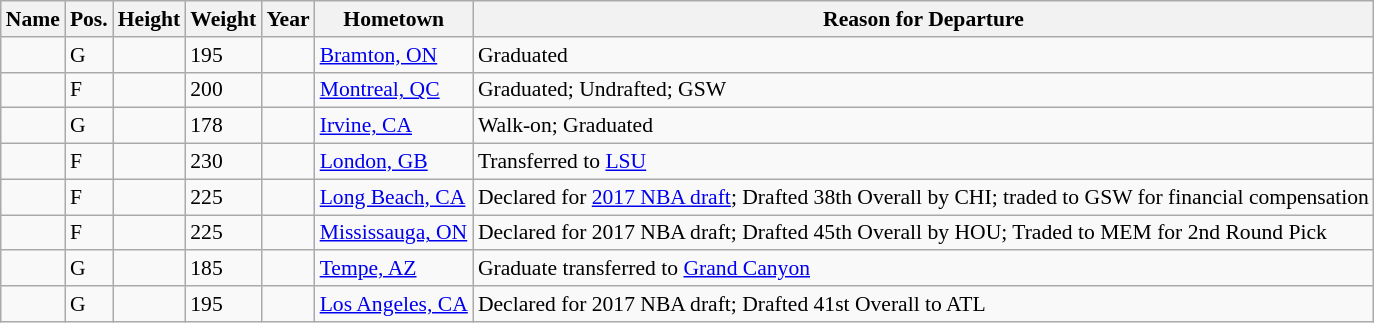<table class="wikitable sortable" style="font-size:90%;" border="1">
<tr>
<th>Name</th>
<th>Pos.</th>
<th>Height</th>
<th>Weight</th>
<th>Year</th>
<th>Hometown</th>
<th ! class="unsortable">Reason for Departure</th>
</tr>
<tr>
<td></td>
<td>G</td>
<td></td>
<td>195</td>
<td></td>
<td><a href='#'>Bramton, ON</a></td>
<td>Graduated</td>
</tr>
<tr>
<td></td>
<td>F</td>
<td></td>
<td>200</td>
<td></td>
<td><a href='#'>Montreal, QC</a></td>
<td>Graduated; Undrafted; GSW</td>
</tr>
<tr>
<td></td>
<td>G</td>
<td></td>
<td>178</td>
<td></td>
<td><a href='#'>Irvine, CA</a></td>
<td>Walk-on; Graduated</td>
</tr>
<tr>
<td></td>
<td>F</td>
<td></td>
<td>230</td>
<td></td>
<td><a href='#'>London, GB</a></td>
<td>Transferred to <a href='#'>LSU</a></td>
</tr>
<tr>
<td></td>
<td>F</td>
<td></td>
<td>225</td>
<td></td>
<td><a href='#'>Long Beach, CA</a></td>
<td>Declared for <a href='#'>2017 NBA draft</a>; Drafted 38th Overall by CHI; traded to GSW for financial compensation</td>
</tr>
<tr>
<td></td>
<td>F</td>
<td></td>
<td>225</td>
<td></td>
<td><a href='#'>Mississauga, ON</a></td>
<td>Declared for 2017 NBA draft; Drafted 45th Overall by HOU; Traded to MEM for 2nd Round Pick</td>
</tr>
<tr>
<td></td>
<td>G</td>
<td></td>
<td>185</td>
<td></td>
<td><a href='#'>Tempe, AZ</a></td>
<td>Graduate transferred to <a href='#'>Grand Canyon</a></td>
</tr>
<tr>
<td></td>
<td>G</td>
<td></td>
<td>195</td>
<td></td>
<td><a href='#'>Los Angeles, CA</a></td>
<td>Declared for 2017 NBA draft; Drafted 41st Overall to ATL</td>
</tr>
</table>
